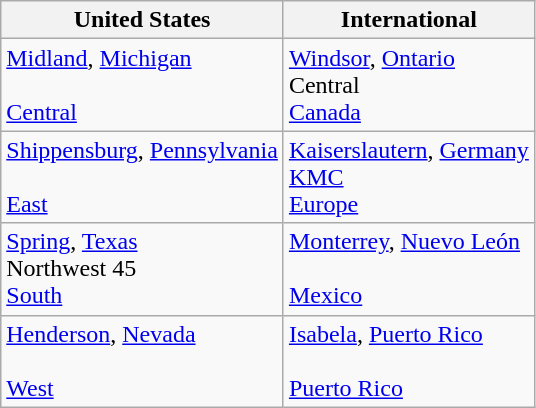<table class="wikitable">
<tr>
<th>United States</th>
<th>International</th>
</tr>
<tr>
<td> <a href='#'>Midland</a>, <a href='#'>Michigan</a><br><br><a href='#'>Central</a></td>
<td> <a href='#'>Windsor</a>, <a href='#'>Ontario</a><br>Central<br><a href='#'>Canada</a></td>
</tr>
<tr>
<td> <a href='#'>Shippensburg</a>, <a href='#'>Pennsylvania</a><br><br><a href='#'>East</a></td>
<td> <a href='#'>Kaiserslautern</a>, <a href='#'>Germany</a><br><a href='#'>KMC</a><br><a href='#'>Europe</a></td>
</tr>
<tr>
<td> <a href='#'>Spring</a>, <a href='#'>Texas</a><br>Northwest 45<br><a href='#'>South</a></td>
<td> <a href='#'>Monterrey</a>, <a href='#'>Nuevo León</a><br><br><a href='#'>Mexico</a></td>
</tr>
<tr>
<td> <a href='#'>Henderson</a>, <a href='#'>Nevada</a><br><br><a href='#'>West</a></td>
<td> <a href='#'>Isabela</a>, <a href='#'>Puerto Rico</a><br><br><a href='#'>Puerto Rico</a></td>
</tr>
</table>
